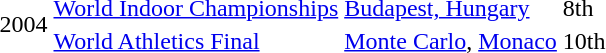<table>
<tr>
<td rowspan=2>2004</td>
<td><a href='#'>World Indoor Championships</a></td>
<td><a href='#'>Budapest, Hungary</a></td>
<td>8th</td>
<td></td>
</tr>
<tr>
<td><a href='#'>World Athletics Final</a></td>
<td><a href='#'>Monte Carlo</a>, <a href='#'>Monaco</a></td>
<td>10th</td>
<td></td>
</tr>
</table>
